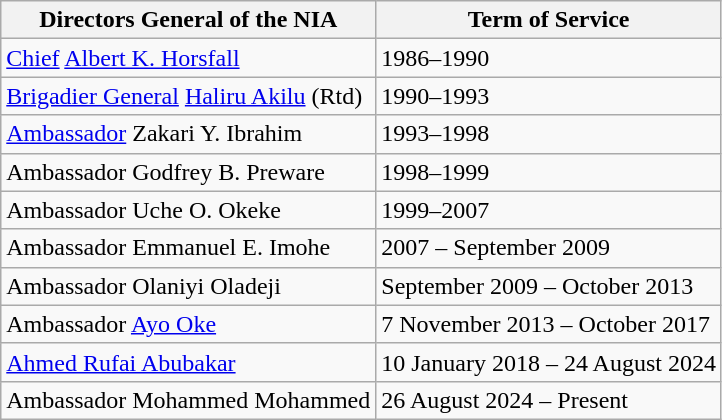<table class="wikitable">
<tr>
<th>Directors General of the NIA</th>
<th>Term of Service</th>
</tr>
<tr>
<td><a href='#'>Chief</a> <a href='#'>Albert K. Horsfall</a></td>
<td>1986–1990</td>
</tr>
<tr>
<td><a href='#'>Brigadier General</a> <a href='#'>Haliru Akilu</a> (Rtd)</td>
<td>1990–1993</td>
</tr>
<tr>
<td><a href='#'>Ambassador</a> Zakari Y. Ibrahim</td>
<td>1993–1998</td>
</tr>
<tr>
<td>Ambassador Godfrey B. Preware</td>
<td>1998–1999</td>
</tr>
<tr>
<td>Ambassador Uche O. Okeke</td>
<td>1999–2007</td>
</tr>
<tr>
<td>Ambassador Emmanuel E. Imohe</td>
<td>2007 – September 2009</td>
</tr>
<tr>
<td>Ambassador Olaniyi Oladeji</td>
<td>September 2009 – October 2013</td>
</tr>
<tr>
<td>Ambassador <a href='#'>Ayo Oke</a></td>
<td>7 November 2013 – October 2017</td>
</tr>
<tr>
<td><a href='#'>Ahmed Rufai Abubakar</a></td>
<td>10 January 2018 – 24 August 2024</td>
</tr>
<tr>
<td>Ambassador Mohammed Mohammed</td>
<td>26 August 2024 – Present</td>
</tr>
</table>
